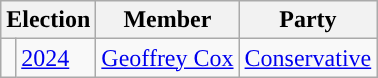<table class="wikitable">
<tr>
<th colspan="2">Election</th>
<th>Member</th>
<th>Party</th>
</tr>
<tr>
<td style="color:inherit;background-color: "></td>
<td><a href='#'>2024</a></td>
<td><a href='#'>Geoffrey Cox</a></td>
<td><a href='#'>Conservative</a></td>
</tr>
</table>
